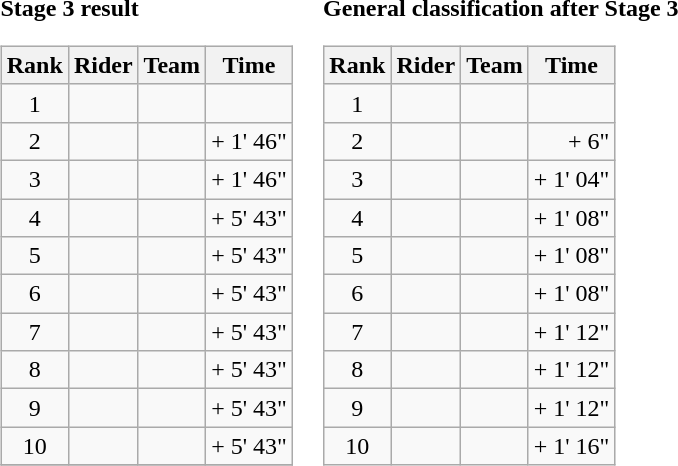<table>
<tr>
<td><strong>Stage 3 result</strong><br><table class="wikitable">
<tr>
<th>Rank</th>
<th>Rider</th>
<th>Team</th>
<th>Time</th>
</tr>
<tr>
<td style="text-align:center">1</td>
<td></td>
<td></td>
<td align="right"></td>
</tr>
<tr>
<td style="text-align:center">2</td>
<td></td>
<td></td>
<td align="right">+ 1' 46"</td>
</tr>
<tr>
<td style="text-align:center">3</td>
<td></td>
<td></td>
<td align="right">+ 1' 46"</td>
</tr>
<tr>
<td style="text-align:center">4</td>
<td></td>
<td></td>
<td align="right">+ 5' 43"</td>
</tr>
<tr>
<td style="text-align:center">5</td>
<td></td>
<td></td>
<td align="right">+ 5' 43"</td>
</tr>
<tr>
<td style="text-align:center">6</td>
<td></td>
<td></td>
<td align="right">+ 5' 43"</td>
</tr>
<tr>
<td style="text-align:center">7</td>
<td></td>
<td></td>
<td align="right">+ 5' 43"</td>
</tr>
<tr>
<td style="text-align:center">8</td>
<td></td>
<td></td>
<td align="right">+ 5' 43"</td>
</tr>
<tr>
<td style="text-align:center">9</td>
<td></td>
<td></td>
<td align="right">+ 5' 43"</td>
</tr>
<tr>
<td style="text-align:center">10</td>
<td></td>
<td></td>
<td align="right">+ 5' 43"</td>
</tr>
<tr>
</tr>
</table>
</td>
<td><strong>General classification after Stage 3</strong><br><table class="wikitable">
<tr>
<th>Rank</th>
<th>Rider</th>
<th>Team</th>
<th>Time</th>
</tr>
<tr>
<td style="text-align:center">1</td>
<td> </td>
<td></td>
<td align="right"></td>
</tr>
<tr>
<td style="text-align:center">2</td>
<td></td>
<td></td>
<td align="right">+ 6"</td>
</tr>
<tr>
<td style="text-align:center">3</td>
<td></td>
<td></td>
<td align="right">+ 1' 04"</td>
</tr>
<tr>
<td style="text-align:center">4</td>
<td></td>
<td></td>
<td align="right">+ 1' 08"</td>
</tr>
<tr>
<td style="text-align:center">5</td>
<td> </td>
<td></td>
<td align="right">+ 1' 08"</td>
</tr>
<tr>
<td style="text-align:center">6</td>
<td></td>
<td></td>
<td align="right">+ 1' 08"</td>
</tr>
<tr>
<td style="text-align:center">7</td>
<td></td>
<td></td>
<td align="right">+ 1' 12"</td>
</tr>
<tr>
<td style="text-align:center">8</td>
<td></td>
<td></td>
<td align="right">+ 1' 12"</td>
</tr>
<tr>
<td style="text-align:center">9</td>
<td></td>
<td></td>
<td align="right">+ 1' 12"</td>
</tr>
<tr>
<td style="text-align:center">10</td>
<td></td>
<td></td>
<td align="right">+ 1' 16"</td>
</tr>
</table>
</td>
</tr>
</table>
